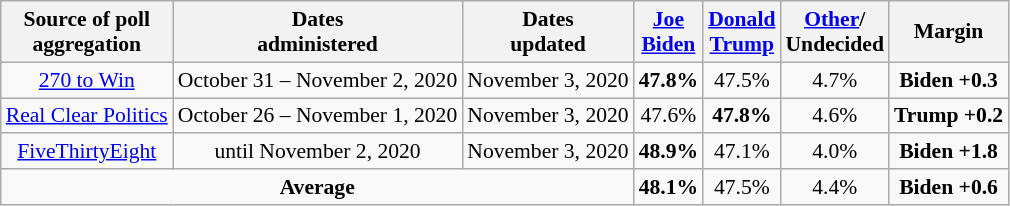<table class="wikitable sortable" style="text-align:center;font-size:90%;line-height:17px">
<tr>
<th>Source of poll<br>aggregation</th>
<th>Dates<br> administered</th>
<th>Dates<br> updated</th>
<th class="unsortable"><a href='#'>Joe<br>Biden</a><br></th>
<th class="unsortable"><a href='#'>Donald<br>Trump</a><br></th>
<th class="unsortable"><a href='#'>Other</a>/<br>Undecided<br></th>
<th>Margin</th>
</tr>
<tr>
<td><a href='#'>270 to Win</a></td>
<td>October 31 – November 2, 2020</td>
<td>November 3, 2020</td>
<td><strong>47.8%</strong></td>
<td>47.5%</td>
<td>4.7%</td>
<td><strong>Biden +0.3</strong></td>
</tr>
<tr>
<td><a href='#'>Real Clear Politics</a></td>
<td>October 26 – November 1, 2020</td>
<td>November 3, 2020</td>
<td>47.6%</td>
<td><strong>47.8%</strong></td>
<td>4.6%</td>
<td><strong>Trump +0.2</strong></td>
</tr>
<tr>
<td><a href='#'>FiveThirtyEight</a></td>
<td>until November 2, 2020</td>
<td>November 3, 2020</td>
<td><strong>48.9%</strong></td>
<td>47.1%</td>
<td>4.0%</td>
<td><strong>Biden +1.8</strong></td>
</tr>
<tr>
<td colspan="3"><strong>Average</strong></td>
<td><strong>48.1%</strong></td>
<td>47.5%</td>
<td>4.4%</td>
<td><strong>Biden +0.6</strong></td>
</tr>
</table>
